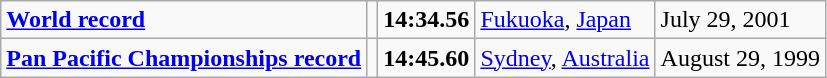<table class="wikitable">
<tr>
<td><strong><a href='#'>World record</a></strong></td>
<td></td>
<td><strong>14:34.56</strong></td>
<td><a href='#'>Fukuoka</a>, <a href='#'>Japan</a></td>
<td>July 29, 2001</td>
</tr>
<tr>
<td><strong><a href='#'>Pan Pacific Championships record</a></strong></td>
<td></td>
<td><strong>14:45.60</strong></td>
<td><a href='#'>Sydney</a>, <a href='#'>Australia</a></td>
<td>August 29, 1999</td>
</tr>
</table>
